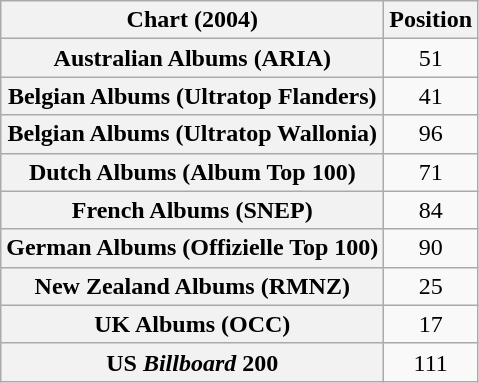<table class="wikitable sortable plainrowheaders" style="text-align:center">
<tr>
<th scope="col">Chart (2004)</th>
<th scope="col">Position</th>
</tr>
<tr>
<th scope="row">Australian Albums (ARIA)</th>
<td>51</td>
</tr>
<tr>
<th scope="row">Belgian Albums (Ultratop Flanders)</th>
<td>41</td>
</tr>
<tr>
<th scope="row">Belgian Albums (Ultratop Wallonia)</th>
<td>96</td>
</tr>
<tr>
<th scope="row">Dutch Albums (Album Top 100)</th>
<td>71</td>
</tr>
<tr>
<th scope="row">French Albums (SNEP)</th>
<td>84</td>
</tr>
<tr>
<th scope="row">German Albums (Offizielle Top 100)</th>
<td>90</td>
</tr>
<tr>
<th scope="row">New Zealand Albums (RMNZ)</th>
<td>25</td>
</tr>
<tr>
<th scope="row">UK Albums (OCC)</th>
<td>17</td>
</tr>
<tr>
<th scope="row">US <em>Billboard</em> 200</th>
<td>111</td>
</tr>
</table>
